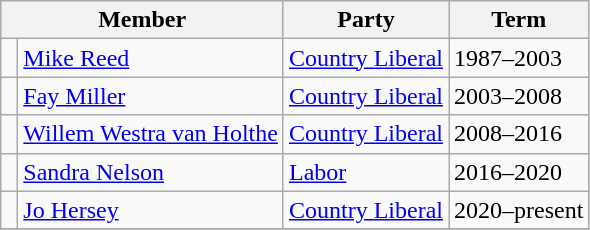<table class="wikitable">
<tr>
<th colspan="2">Member</th>
<th>Party</th>
<th>Term</th>
</tr>
<tr>
<td> </td>
<td><a href='#'>Mike Reed</a></td>
<td><a href='#'>Country Liberal</a></td>
<td>1987–2003</td>
</tr>
<tr>
<td> </td>
<td><a href='#'>Fay Miller</a></td>
<td><a href='#'>Country Liberal</a></td>
<td>2003–2008</td>
</tr>
<tr>
<td> </td>
<td><a href='#'>Willem Westra van Holthe</a></td>
<td><a href='#'>Country Liberal</a></td>
<td>2008–2016</td>
</tr>
<tr>
<td> </td>
<td><a href='#'>Sandra Nelson</a></td>
<td><a href='#'>Labor</a></td>
<td>2016–2020</td>
</tr>
<tr>
<td> </td>
<td><a href='#'>Jo Hersey</a></td>
<td><a href='#'>Country Liberal</a></td>
<td>2020–present</td>
</tr>
<tr>
</tr>
</table>
